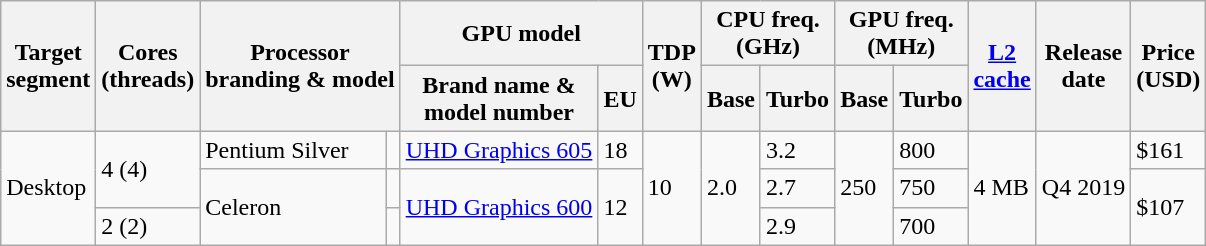<table class="wikitable">
<tr>
<th rowspan=2>Target<br>segment</th>
<th rowspan=2>Cores<br>(threads)</th>
<th colspan=2 rowspan="2">Processor<br>branding & model</th>
<th colspan="2">GPU model</th>
<th rowspan=2>TDP<br>(W)</th>
<th colspan=2>CPU freq.<br>(GHz)</th>
<th colspan=2>GPU freq.<br>(MHz)</th>
<th rowspan=2><a href='#'>L2<br>cache</a></th>
<th rowspan=2>Release<br>date</th>
<th rowspan=2>Price<br>(USD)</th>
</tr>
<tr>
<th>Brand name &<br>model number</th>
<th>EU</th>
<th>Base</th>
<th>Turbo</th>
<th>Base</th>
<th>Turbo</th>
</tr>
<tr>
<td rowspan="3">Desktop</td>
<td rowspan="2">4 (4)</td>
<td rowspan="1">Pentium Silver</td>
<td></td>
<td rowspan="1"><a href='#'>UHD Graphics 605</a></td>
<td rowspan="1">18</td>
<td rowspan="3">10</td>
<td rowspan="3">2.0</td>
<td rowspan="1">3.2</td>
<td rowspan="3">250</td>
<td rowspan="1">800</td>
<td rowspan="3">4 MB</td>
<td rowspan="3">Q4 2019</td>
<td rowspan="1">$161</td>
</tr>
<tr>
<td rowspan="2">Celeron</td>
<td></td>
<td rowspan="2"><a href='#'>UHD Graphics 600</a></td>
<td rowspan="2">12</td>
<td rowspan="1">2.7</td>
<td rowspan="1">750</td>
<td rowspan="2">$107</td>
</tr>
<tr>
<td rowspan="1">2 (2)</td>
<td></td>
<td rowspan="1">2.9</td>
<td rowspan="1">700</td>
</tr>
</table>
